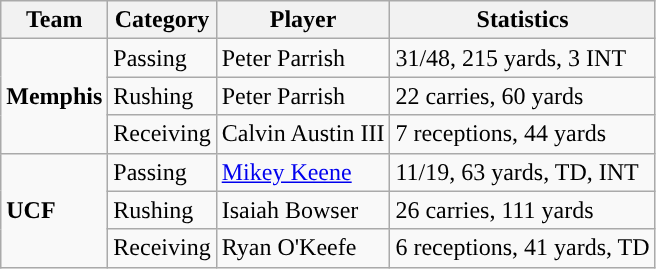<table class="wikitable" style="float: left;">
<tr>
<th>Team</th>
<th>Category</th>
<th>Player</th>
<th>Statistics</th>
</tr>
<tr>
<td rowspan=3><strong>Memphis</strong></td>
<td>Passing</td>
<td>Peter Parrish</td>
<td>31/48, 215 yards, 3 INT</td>
</tr>
<tr>
<td>Rushing</td>
<td>Peter Parrish</td>
<td>22 carries, 60 yards</td>
</tr>
<tr>
<td>Receiving</td>
<td>Calvin Austin III</td>
<td>7 receptions, 44 yards</td>
</tr>
<tr>
<td rowspan=3><strong>UCF</strong></td>
<td>Passing</td>
<td><a href='#'>Mikey Keene</a></td>
<td>11/19, 63 yards, TD, INT</td>
</tr>
<tr>
<td>Rushing</td>
<td>Isaiah Bowser</td>
<td>26 carries, 111 yards</td>
</tr>
<tr>
<td>Receiving</td>
<td>Ryan O'Keefe</td>
<td>6 receptions, 41 yards, TD</td>
</tr>
</table>
